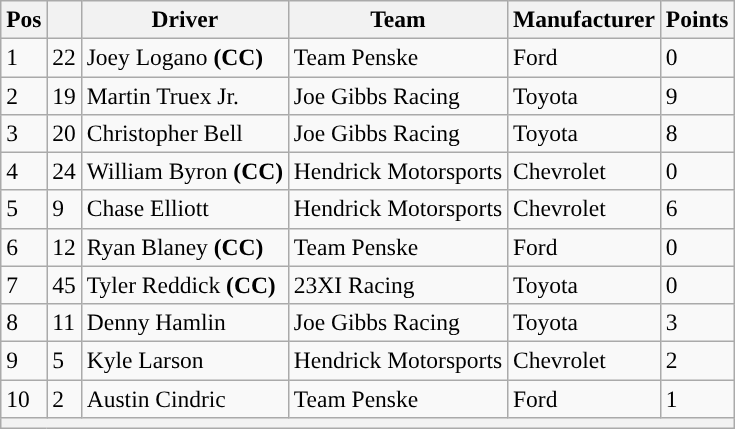<table class="wikitable" style="font-size:98%">
<tr>
<th>Pos</th>
<th></th>
<th>Driver</th>
<th>Team</th>
<th>Manufacturer</th>
<th>Points</th>
</tr>
<tr>
<td>1</td>
<td>22</td>
<td>Joey Logano <strong>(CC)</strong></td>
<td>Team Penske</td>
<td>Ford</td>
<td>0</td>
</tr>
<tr>
<td>2</td>
<td>19</td>
<td>Martin Truex Jr.</td>
<td>Joe Gibbs Racing</td>
<td>Toyota</td>
<td>9</td>
</tr>
<tr>
<td>3</td>
<td>20</td>
<td>Christopher Bell</td>
<td>Joe Gibbs Racing</td>
<td>Toyota</td>
<td>8</td>
</tr>
<tr>
<td>4</td>
<td>24</td>
<td>William Byron <strong>(CC)</strong></td>
<td>Hendrick Motorsports</td>
<td>Chevrolet</td>
<td>0</td>
</tr>
<tr>
<td>5</td>
<td>9</td>
<td>Chase Elliott</td>
<td>Hendrick Motorsports</td>
<td>Chevrolet</td>
<td>6</td>
</tr>
<tr>
<td>6</td>
<td>12</td>
<td>Ryan Blaney <strong>(CC)</strong></td>
<td>Team Penske</td>
<td>Ford</td>
<td>0</td>
</tr>
<tr>
<td>7</td>
<td>45</td>
<td>Tyler Reddick <strong>(CC)</strong></td>
<td>23XI Racing</td>
<td>Toyota</td>
<td>0</td>
</tr>
<tr>
<td>8</td>
<td>11</td>
<td>Denny Hamlin</td>
<td>Joe Gibbs Racing</td>
<td>Toyota</td>
<td>3</td>
</tr>
<tr>
<td>9</td>
<td>5</td>
<td>Kyle Larson</td>
<td>Hendrick Motorsports</td>
<td>Chevrolet</td>
<td>2</td>
</tr>
<tr>
<td>10</td>
<td>2</td>
<td>Austin Cindric</td>
<td>Team Penske</td>
<td>Ford</td>
<td>1</td>
</tr>
<tr>
<th colspan="6"></th>
</tr>
</table>
